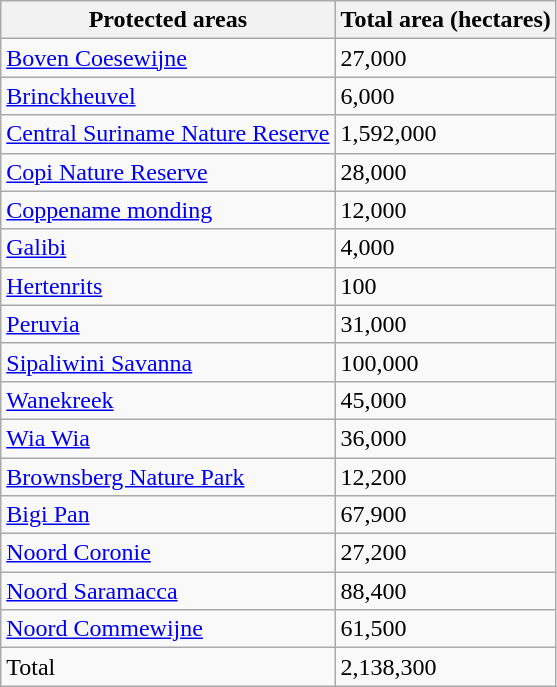<table class="wikitable">
<tr>
<th>Protected areas</th>
<th>Total area (hectares)</th>
</tr>
<tr>
<td><a href='#'>Boven Coesewijne</a></td>
<td>27,000</td>
</tr>
<tr>
<td><a href='#'>Brinckheuvel</a></td>
<td>6,000</td>
</tr>
<tr>
<td><a href='#'>Central Suriname Nature Reserve</a></td>
<td>1,592,000</td>
</tr>
<tr>
<td><a href='#'>Copi Nature Reserve</a></td>
<td>28,000</td>
</tr>
<tr>
<td><a href='#'>Coppename monding</a></td>
<td>12,000</td>
</tr>
<tr>
<td><a href='#'>Galibi</a></td>
<td>4,000</td>
</tr>
<tr>
<td><a href='#'>Hertenrits</a></td>
<td>100</td>
</tr>
<tr>
<td><a href='#'>Peruvia</a></td>
<td>31,000</td>
</tr>
<tr>
<td><a href='#'>Sipaliwini Savanna</a></td>
<td>100,000</td>
</tr>
<tr>
<td><a href='#'>Wanekreek</a></td>
<td>45,000</td>
</tr>
<tr>
<td><a href='#'>Wia Wia</a></td>
<td>36,000</td>
</tr>
<tr>
<td><a href='#'>Brownsberg Nature Park</a></td>
<td>12,200</td>
</tr>
<tr>
<td><a href='#'>Bigi Pan</a></td>
<td>67,900</td>
</tr>
<tr>
<td><a href='#'>Noord Coronie</a></td>
<td>27,200</td>
</tr>
<tr>
<td><a href='#'>Noord Saramacca</a></td>
<td>88,400</td>
</tr>
<tr>
<td><a href='#'>Noord Commewijne</a></td>
<td>61,500</td>
</tr>
<tr>
<td>Total</td>
<td>2,138,300</td>
</tr>
</table>
